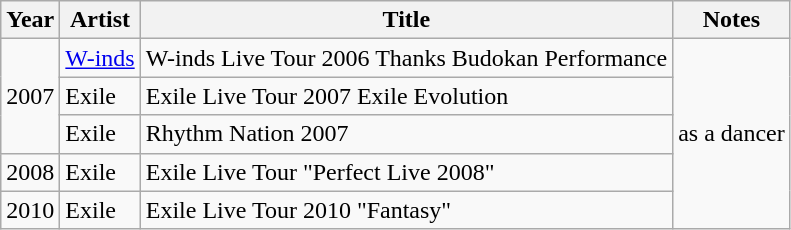<table class="wikitable">
<tr>
<th>Year</th>
<th>Artist</th>
<th>Title</th>
<th>Notes</th>
</tr>
<tr>
<td rowspan="3">2007</td>
<td><a href='#'>W-inds</a></td>
<td>W-inds Live Tour 2006 Thanks Budokan Performance</td>
<td rowspan="5">as a dancer</td>
</tr>
<tr>
<td>Exile</td>
<td>Exile Live Tour 2007 Exile Evolution</td>
</tr>
<tr>
<td>Exile</td>
<td>Rhythm Nation 2007</td>
</tr>
<tr>
<td>2008</td>
<td>Exile</td>
<td>Exile Live Tour "Perfect Live 2008"</td>
</tr>
<tr>
<td>2010</td>
<td>Exile</td>
<td>Exile Live Tour 2010 "Fantasy"</td>
</tr>
</table>
